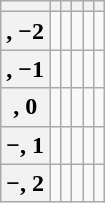<table class="wikitable">
<tr ---- valign="center">
<th></th>
<th></th>
<th></th>
<th></th>
<th></th>
<th></th>
</tr>
<tr ---- valign="center"  align="center">
<th>, −2</th>
<td></td>
<td></td>
<td></td>
<td></td>
<td></td>
</tr>
<tr ---- valign="center"  align="center">
<th>, −1</th>
<td></td>
<td></td>
<td></td>
<td></td>
<td></td>
</tr>
<tr ---- valign="center"  align="center">
<th>, 0</th>
<td></td>
<td></td>
<td></td>
<td></td>
<td></td>
</tr>
<tr ---- valign="center"  align="center">
<th>−, 1</th>
<td></td>
<td></td>
<td></td>
<td></td>
<td></td>
</tr>
<tr ---- valign="center"  align="center">
<th>−, 2</th>
<td></td>
<td></td>
<td></td>
<td></td>
<td></td>
</tr>
</table>
